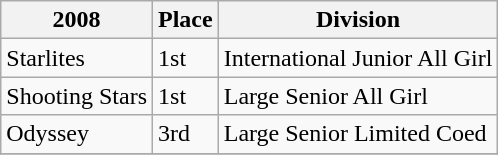<table class="wikitable">
<tr>
<th>2008</th>
<th>Place</th>
<th>Division</th>
</tr>
<tr>
<td>Starlites</td>
<td>1st</td>
<td>International Junior All Girl</td>
</tr>
<tr>
<td>Shooting Stars</td>
<td>1st</td>
<td>Large Senior All Girl</td>
</tr>
<tr>
<td>Odyssey</td>
<td>3rd</td>
<td>Large Senior Limited Coed</td>
</tr>
<tr>
</tr>
</table>
